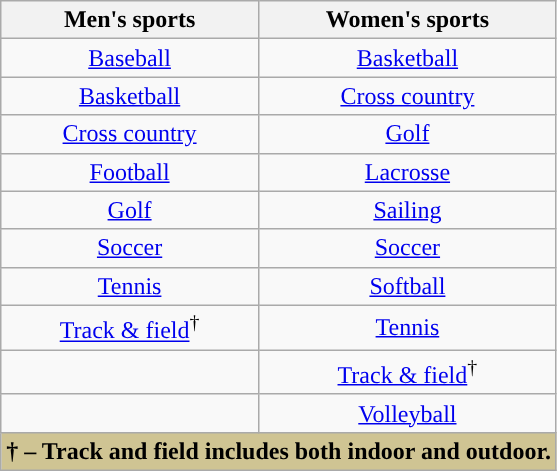<table class="wikitable" style="text-align:center;">
<tr>
<th style="text-align:center;">Men's sports</th>
<th style="text-align:center;">Women's sports</th>
</tr>
<tr>
<td><a href='#'>Baseball</a></td>
<td><a href='#'>Basketball</a></td>
</tr>
<tr>
<td><a href='#'>Basketball</a></td>
<td><a href='#'>Cross country</a></td>
</tr>
<tr>
<td><a href='#'>Cross country</a></td>
<td><a href='#'>Golf</a></td>
</tr>
<tr>
<td><a href='#'>Football</a></td>
<td><a href='#'>Lacrosse</a></td>
</tr>
<tr>
<td><a href='#'>Golf</a></td>
<td><a href='#'>Sailing</a></td>
</tr>
<tr>
<td><a href='#'>Soccer</a></td>
<td><a href='#'>Soccer</a></td>
</tr>
<tr>
<td><a href='#'>Tennis</a></td>
<td><a href='#'>Softball</a></td>
</tr>
<tr>
<td><a href='#'>Track & field</a><sup>†</sup></td>
<td><a href='#'>Tennis</a></td>
</tr>
<tr>
<td></td>
<td><a href='#'>Track & field</a><sup>†</sup></td>
</tr>
<tr>
<td></td>
<td><a href='#'>Volleyball</a></td>
</tr>
<tr>
<td colspan="2" bgcolor="#cfc493"><span> <strong>† – Track and field includes both indoor and outdoor.</strong></span></td>
</tr>
</table>
